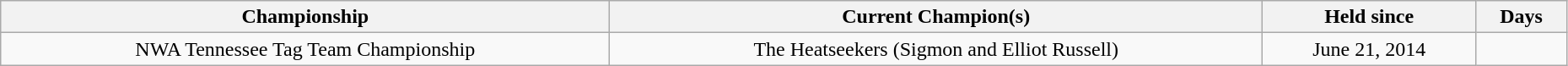<table class="wikitable sortable" width=98% style="text-align:center;">
<tr>
<th>Championship</th>
<th>Current Champion(s)</th>
<th>Held since</th>
<th>Days</th>
</tr>
<tr>
<td>NWA Tennessee Tag Team Championship</td>
<td>The Heatseekers (Sigmon and Elliot Russell)</td>
<td>June 21, 2014</td>
<td></td>
</tr>
</table>
